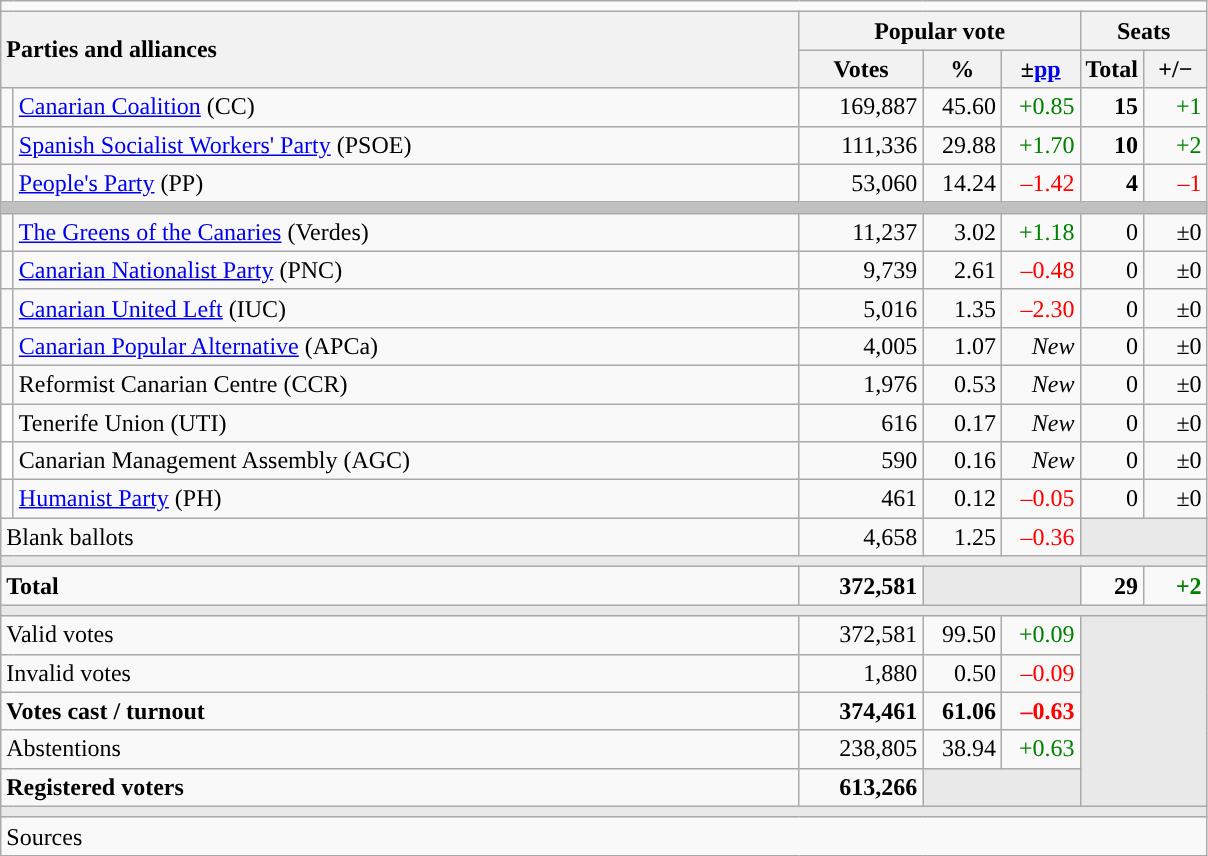<table class="wikitable" style="text-align:right;">
<tr>
<td colspan="7"></td>
</tr>
<tr>
<th style="text-align:left;" rowspan="2" colspan="2" width="525">Parties and alliances</th>
<th colspan="3">Popular vote</th>
<th colspan="2">Seats</th>
</tr>
<tr>
<th width="75">Votes</th>
<th width="45">%</th>
<th width="45">±<a href='#'>pp</a></th>
<th width="35">Total</th>
<th width="35">+/−</th>
</tr>
<tr>
<td width="1" style="color:inherit;background:"></td>
<td align="left"><a href='#'>Canarian Coalition</a> (CC)</td>
<td>169,887</td>
<td>45.60</td>
<td style="color:green;">+0.85</td>
<td><strong>15</strong></td>
<td style="color:green;">+1</td>
</tr>
<tr>
<td style="color:inherit;background:"></td>
<td align="left"><a href='#'>Spanish Socialist Workers' Party</a> (PSOE)</td>
<td>111,336</td>
<td>29.88</td>
<td style="color:green;">+1.70</td>
<td><strong>10</strong></td>
<td style="color:green;">+2</td>
</tr>
<tr>
<td style="color:inherit;background:"></td>
<td align="left"><a href='#'>People's Party</a> (PP)</td>
<td>53,060</td>
<td>14.24</td>
<td style="color:red;">–1.42</td>
<td><strong>4</strong></td>
<td style="color:red;">–1</td>
</tr>
<tr>
<td colspan="7" bgcolor="#C0C0C0"></td>
</tr>
<tr>
<td style="color:inherit;background:"></td>
<td align="left"><a href='#'>The Greens of the Canaries</a> (Verdes)</td>
<td>11,237</td>
<td>3.02</td>
<td style="color:green;">+1.18</td>
<td>0</td>
<td>±0</td>
</tr>
<tr>
<td style="color:inherit;background:"></td>
<td align="left"><a href='#'>Canarian Nationalist Party</a> (PNC)</td>
<td>9,739</td>
<td>2.61</td>
<td style="color:red;">–0.48</td>
<td>0</td>
<td>±0</td>
</tr>
<tr>
<td style="color:inherit;background:"></td>
<td align="left"><a href='#'>Canarian United Left</a> (IUC)</td>
<td>5,016</td>
<td>1.35</td>
<td style="color:red;">–2.30</td>
<td>0</td>
<td>±0</td>
</tr>
<tr>
<td style="color:inherit;background:"></td>
<td align="left"><a href='#'>Canarian Popular Alternative</a> (APCa)</td>
<td>4,005</td>
<td>1.07</td>
<td><em>New</em></td>
<td>0</td>
<td>±0</td>
</tr>
<tr>
<td style="color:inherit;background:"></td>
<td align="left">Reformist Canarian Centre (CCR)</td>
<td>1,976</td>
<td>0.53</td>
<td><em>New</em></td>
<td>0</td>
<td>±0</td>
</tr>
<tr>
<td bgcolor="white"></td>
<td align="left">Tenerife Union (UTI)</td>
<td>616</td>
<td>0.17</td>
<td><em>New</em></td>
<td>0</td>
<td>±0</td>
</tr>
<tr>
<td bgcolor="white"></td>
<td align="left">Canarian Management Assembly (AGC)</td>
<td>590</td>
<td>0.16</td>
<td><em>New</em></td>
<td>0</td>
<td>±0</td>
</tr>
<tr>
<td style="color:inherit;background:"></td>
<td align="left"><a href='#'>Humanist Party</a> (PH)</td>
<td>461</td>
<td>0.12</td>
<td style="color:red;">–0.05</td>
<td>0</td>
<td>±0</td>
</tr>
<tr>
<td align="left" colspan="2">Blank ballots</td>
<td>4,658</td>
<td>1.25</td>
<td style="color:red;">–0.36</td>
<td bgcolor="#E9E9E9" colspan="2"></td>
</tr>
<tr>
<td colspan="7" bgcolor="#E9E9E9"></td>
</tr>
<tr style="font-weight:bold;">
<td align="left" colspan="2">Total</td>
<td>372,581</td>
<td bgcolor="#E9E9E9" colspan="2"></td>
<td>29</td>
<td style="color:green;">+2</td>
</tr>
<tr>
<td colspan="7" bgcolor="#E9E9E9"></td>
</tr>
<tr>
<td align="left" colspan="2">Valid votes</td>
<td>372,581</td>
<td>99.50</td>
<td style="color:green;">+0.09</td>
<td bgcolor="#E9E9E9" colspan="2" rowspan="5"></td>
</tr>
<tr>
<td align="left" colspan="2">Invalid votes</td>
<td>1,880</td>
<td>0.50</td>
<td style="color:red;">–0.09</td>
</tr>
<tr style="font-weight:bold;">
<td align="left" colspan="2">Votes cast / turnout</td>
<td>374,461</td>
<td>61.06</td>
<td style="color:red;">–0.63</td>
</tr>
<tr>
<td align="left" colspan="2">Abstentions</td>
<td>238,805</td>
<td>38.94</td>
<td style="color:green;">+0.63</td>
</tr>
<tr style="font-weight:bold;">
<td align="left" colspan="2">Registered voters</td>
<td>613,266</td>
<td bgcolor="#E9E9E9" colspan="2"></td>
</tr>
<tr>
<td colspan="7" bgcolor="#E9E9E9"></td>
</tr>
<tr>
<td align="left" colspan="7">Sources</td>
</tr>
</table>
